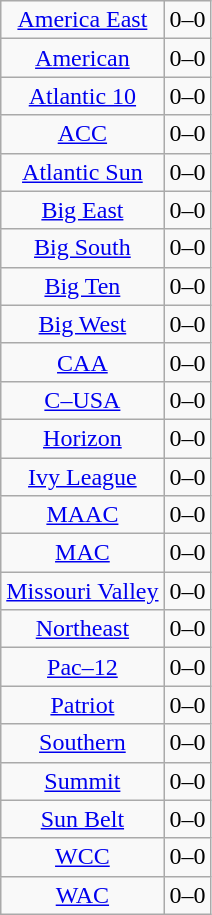<table class="wikitable">
<tr align="center">
<td><a href='#'>America East</a></td>
<td>0–0</td>
</tr>
<tr align="center">
<td><a href='#'>American</a></td>
<td>0–0</td>
</tr>
<tr align="center">
<td><a href='#'>Atlantic 10</a></td>
<td>0–0</td>
</tr>
<tr align="center">
<td><a href='#'>ACC</a></td>
<td>0–0</td>
</tr>
<tr align="center">
<td><a href='#'>Atlantic Sun</a></td>
<td>0–0</td>
</tr>
<tr align="center">
<td><a href='#'>Big East</a></td>
<td>0–0</td>
</tr>
<tr align="center">
<td><a href='#'>Big South</a></td>
<td>0–0</td>
</tr>
<tr align="center">
<td><a href='#'>Big Ten</a></td>
<td>0–0</td>
</tr>
<tr align="center">
<td><a href='#'>Big West</a></td>
<td>0–0</td>
</tr>
<tr align="center">
<td><a href='#'>CAA</a></td>
<td>0–0</td>
</tr>
<tr align="center">
<td><a href='#'>C–USA</a></td>
<td>0–0</td>
</tr>
<tr align="center">
<td><a href='#'>Horizon</a></td>
<td>0–0</td>
</tr>
<tr align="center">
<td><a href='#'>Ivy League</a></td>
<td>0–0</td>
</tr>
<tr align="center">
<td><a href='#'>MAAC</a></td>
<td>0–0</td>
</tr>
<tr align="center">
<td><a href='#'>MAC</a></td>
<td>0–0</td>
</tr>
<tr align="center">
<td><a href='#'>Missouri Valley</a></td>
<td>0–0</td>
</tr>
<tr align="center">
<td><a href='#'>Northeast</a></td>
<td>0–0</td>
</tr>
<tr align="center">
<td><a href='#'>Pac–12</a></td>
<td>0–0</td>
</tr>
<tr align="center">
<td><a href='#'>Patriot</a></td>
<td>0–0</td>
</tr>
<tr align="center">
<td><a href='#'>Southern</a></td>
<td>0–0</td>
</tr>
<tr align="center">
<td><a href='#'>Summit</a></td>
<td>0–0</td>
</tr>
<tr align="center">
<td><a href='#'>Sun Belt</a></td>
<td>0–0</td>
</tr>
<tr align="center">
<td><a href='#'>WCC</a></td>
<td>0–0</td>
</tr>
<tr align="center">
<td><a href='#'>WAC</a></td>
<td>0–0</td>
</tr>
</table>
